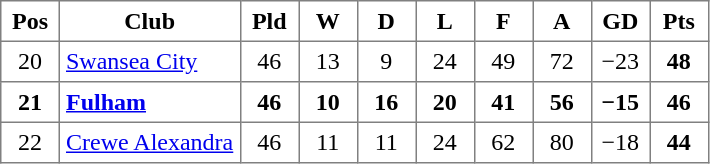<table class="toccolours" border="1" cellpadding="4" cellspacing="0" style="text-align:center; border-collapse: collapse; margin:0;">
<tr>
<th width=30>Pos</th>
<th>Club</th>
<th width=30>Pld</th>
<th width=30>W</th>
<th width=30>D</th>
<th width=30>L</th>
<th width=30>F</th>
<th width=30>A</th>
<th width=30>GD</th>
<th width=30>Pts</th>
</tr>
<tr>
<td>20</td>
<td align="left"><a href='#'>Swansea City</a></td>
<td>46</td>
<td>13</td>
<td>9</td>
<td>24</td>
<td>49</td>
<td>72</td>
<td>−23</td>
<td><strong>48</strong></td>
</tr>
<tr>
<td><strong>21</strong></td>
<td align="left"><strong><a href='#'>Fulham</a></strong></td>
<td><strong>46</strong></td>
<td><strong>10</strong></td>
<td><strong>16</strong></td>
<td><strong>20</strong></td>
<td><strong>41</strong></td>
<td><strong>56</strong></td>
<td><strong>−15</strong></td>
<td><strong>46</strong></td>
</tr>
<tr>
<td>22</td>
<td align="left"><a href='#'>Crewe Alexandra</a></td>
<td>46</td>
<td>11</td>
<td>11</td>
<td>24</td>
<td>62</td>
<td>80</td>
<td>−18</td>
<td><strong>44</strong></td>
</tr>
</table>
